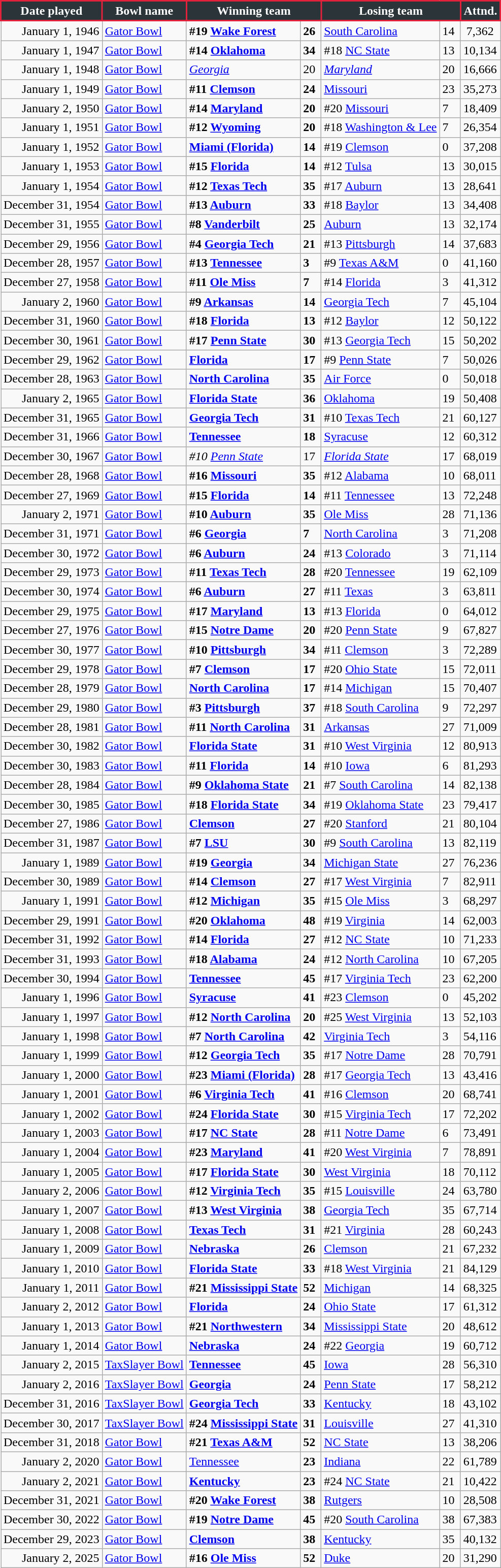<table class="wikitable">
<tr>
<th style="background:#2a3439; color:#fff; border:2px solid #e2223b;">Date played</th>
<th style="background:#2a3439; color:#fff; border:2px solid #e2223b;">Bowl name</th>
<th style="background:#2a3439; color:#fff; border:2px solid #e2223b;" colspan="2">Winning team</th>
<th style="background:#2a3439; color:#fff; border:2px solid #e2223b;" colspan="2">Losing team</th>
<th style="background:#2a3439; color:#fff; border:2px solid #e2223b;">Attnd.</th>
</tr>
<tr>
<td align=right>January 1, 1946</td>
<td><a href='#'>Gator Bowl</a></td>
<td><strong>#19 <a href='#'>Wake Forest</a></strong></td>
<td><strong>26</strong> </td>
<td><a href='#'>South Carolina</a></td>
<td>14 </td>
<td> 7,362</td>
</tr>
<tr>
<td align=right>January 1, 1947</td>
<td><a href='#'>Gator Bowl</a></td>
<td><strong>#14 <a href='#'>Oklahoma</a></strong></td>
<td><strong>34</strong></td>
<td>#18 <a href='#'>NC State</a></td>
<td>13</td>
<td>10,134</td>
</tr>
<tr>
<td align=right>January 1, 1948</td>
<td><a href='#'>Gator Bowl</a></td>
<td><a href='#'><em>Georgia</em></a></td>
<td>20</td>
<td><a href='#'><em>Maryland</em></a></td>
<td>20</td>
<td>16,666</td>
</tr>
<tr>
<td align=right>January 1, 1949</td>
<td><a href='#'>Gator Bowl</a></td>
<td><strong>#11 <a href='#'>Clemson</a></strong></td>
<td><strong>24</strong></td>
<td><a href='#'>Missouri</a></td>
<td>23</td>
<td>35,273</td>
</tr>
<tr>
<td align=right>January 2, 1950</td>
<td><a href='#'>Gator Bowl</a></td>
<td><strong>#14 <a href='#'>Maryland</a></strong></td>
<td><strong>20</strong></td>
<td>#20 <a href='#'>Missouri</a></td>
<td>7</td>
<td>18,409</td>
</tr>
<tr>
<td align=right>January 1, 1951</td>
<td><a href='#'>Gator Bowl</a></td>
<td><strong>#12 <a href='#'>Wyoming</a></strong></td>
<td><strong>20</strong></td>
<td>#18 <a href='#'>Washington & Lee</a></td>
<td>7</td>
<td>26,354</td>
</tr>
<tr>
<td align=right>January 1, 1952</td>
<td><a href='#'>Gator Bowl</a></td>
<td><strong><a href='#'>Miami (Florida)</a></strong></td>
<td><strong>14</strong></td>
<td>#19 <a href='#'>Clemson</a></td>
<td>0</td>
<td>37,208</td>
</tr>
<tr>
<td align=right>January 1, 1953</td>
<td><a href='#'>Gator Bowl</a></td>
<td><strong>#15 <a href='#'>Florida</a></strong></td>
<td><strong>14</strong></td>
<td>#12 <a href='#'>Tulsa</a></td>
<td>13</td>
<td>30,015</td>
</tr>
<tr>
<td align=right>January 1, 1954</td>
<td><a href='#'>Gator Bowl</a></td>
<td><strong>#12 <a href='#'>Texas Tech</a></strong></td>
<td><strong>35</strong></td>
<td>#17 <a href='#'>Auburn</a></td>
<td>13</td>
<td>28,641</td>
</tr>
<tr>
<td>December 31, 1954</td>
<td><a href='#'>Gator Bowl</a></td>
<td><strong>#13 <a href='#'>Auburn</a></strong></td>
<td><strong>33</strong></td>
<td>#18 <a href='#'>Baylor</a></td>
<td>13</td>
<td>34,408</td>
</tr>
<tr>
<td>December 31, 1955</td>
<td><a href='#'>Gator Bowl</a></td>
<td><strong>#8 <a href='#'>Vanderbilt</a></strong></td>
<td><strong>25</strong></td>
<td><a href='#'>Auburn</a></td>
<td>13</td>
<td>32,174</td>
</tr>
<tr>
<td>December 29, 1956</td>
<td><a href='#'>Gator Bowl</a></td>
<td><strong>#4 <a href='#'>Georgia Tech</a></strong></td>
<td><strong>21</strong></td>
<td>#13 <a href='#'>Pittsburgh</a></td>
<td>14</td>
<td>37,683</td>
</tr>
<tr>
<td>December 28, 1957</td>
<td><a href='#'>Gator Bowl</a></td>
<td><strong>#13 <a href='#'>Tennessee</a></strong></td>
<td><strong>3</strong></td>
<td>#9 <a href='#'>Texas A&M</a></td>
<td>0</td>
<td>41,160</td>
</tr>
<tr>
<td>December 27, 1958</td>
<td><a href='#'>Gator Bowl</a></td>
<td><strong>#11 <a href='#'>Ole Miss</a></strong></td>
<td><strong>7</strong></td>
<td>#14 <a href='#'>Florida</a></td>
<td>3</td>
<td>41,312</td>
</tr>
<tr>
<td align=right>January 2, 1960</td>
<td><a href='#'>Gator Bowl</a></td>
<td><strong>#9 <a href='#'>Arkansas</a></strong></td>
<td><strong>14</strong></td>
<td><a href='#'>Georgia Tech</a></td>
<td>7</td>
<td>45,104</td>
</tr>
<tr>
<td>December 31, 1960</td>
<td><a href='#'>Gator Bowl</a></td>
<td><strong>#18 <a href='#'>Florida</a></strong></td>
<td><strong>13</strong></td>
<td>#12 <a href='#'>Baylor</a></td>
<td>12</td>
<td>50,122</td>
</tr>
<tr>
<td>December 30, 1961</td>
<td><a href='#'>Gator Bowl</a></td>
<td><strong>#17 <a href='#'>Penn State</a></strong></td>
<td><strong>30</strong></td>
<td>#13 <a href='#'>Georgia Tech</a></td>
<td>15</td>
<td>50,202</td>
</tr>
<tr>
<td>December 29, 1962</td>
<td><a href='#'>Gator Bowl</a></td>
<td><strong><a href='#'>Florida</a></strong></td>
<td><strong>17</strong></td>
<td>#9 <a href='#'>Penn State</a></td>
<td>7</td>
<td>50,026</td>
</tr>
<tr>
<td>December 28, 1963</td>
<td><a href='#'>Gator Bowl</a></td>
<td><strong><a href='#'>North Carolina</a></strong></td>
<td><strong>35</strong></td>
<td><a href='#'>Air Force</a></td>
<td>0</td>
<td>50,018</td>
</tr>
<tr>
<td align=right>January 2, 1965</td>
<td><a href='#'>Gator Bowl</a></td>
<td><strong><a href='#'>Florida State</a></strong></td>
<td><strong>36</strong></td>
<td><a href='#'>Oklahoma</a></td>
<td>19</td>
<td>50,408</td>
</tr>
<tr>
<td>December 31, 1965</td>
<td><a href='#'>Gator Bowl</a></td>
<td><strong><a href='#'>Georgia Tech</a></strong></td>
<td><strong>31</strong></td>
<td>#10 <a href='#'>Texas Tech</a></td>
<td>21</td>
<td>60,127</td>
</tr>
<tr>
<td>December 31, 1966</td>
<td><a href='#'>Gator Bowl</a></td>
<td><strong><a href='#'>Tennessee</a></strong></td>
<td><strong>18</strong></td>
<td><a href='#'>Syracuse</a></td>
<td>12</td>
<td>60,312</td>
</tr>
<tr>
<td>December 30, 1967</td>
<td><a href='#'>Gator Bowl</a></td>
<td><em>#10 <a href='#'>Penn State</a></em></td>
<td>17</td>
<td><em><a href='#'>Florida State</a></em></td>
<td>17</td>
<td>68,019</td>
</tr>
<tr>
<td>December 28, 1968</td>
<td><a href='#'>Gator Bowl</a></td>
<td><strong>#16 <a href='#'>Missouri</a></strong></td>
<td><strong>35</strong></td>
<td>#12 <a href='#'>Alabama</a></td>
<td>10</td>
<td>68,011</td>
</tr>
<tr>
<td>December 27, 1969</td>
<td><a href='#'>Gator Bowl</a></td>
<td><strong>#15 <a href='#'>Florida</a></strong></td>
<td><strong>14</strong></td>
<td>#11 <a href='#'>Tennessee</a></td>
<td>13</td>
<td>72,248</td>
</tr>
<tr>
<td align=right>January 2, 1971</td>
<td><a href='#'>Gator Bowl</a></td>
<td><strong>#10 <a href='#'>Auburn</a></strong></td>
<td><strong>35</strong></td>
<td><a href='#'>Ole Miss</a></td>
<td>28</td>
<td>71,136</td>
</tr>
<tr>
<td>December 31, 1971</td>
<td><a href='#'>Gator Bowl</a></td>
<td><strong>#6 <a href='#'>Georgia</a></strong></td>
<td><strong>7</strong></td>
<td><a href='#'>North Carolina</a></td>
<td>3</td>
<td>71,208</td>
</tr>
<tr>
<td>December 30, 1972</td>
<td><a href='#'>Gator Bowl</a></td>
<td><strong>#6 <a href='#'>Auburn</a></strong></td>
<td><strong>24</strong></td>
<td>#13 <a href='#'>Colorado</a></td>
<td>3</td>
<td>71,114</td>
</tr>
<tr>
<td>December 29, 1973</td>
<td><a href='#'>Gator Bowl</a></td>
<td><strong>#11 <a href='#'>Texas Tech</a></strong></td>
<td><strong>28</strong></td>
<td>#20 <a href='#'>Tennessee</a></td>
<td>19</td>
<td>62,109</td>
</tr>
<tr>
<td>December 30, 1974</td>
<td><a href='#'>Gator Bowl</a></td>
<td><strong>#6 <a href='#'>Auburn</a></strong></td>
<td><strong>27</strong></td>
<td>#11 <a href='#'>Texas</a></td>
<td>3</td>
<td>63,811</td>
</tr>
<tr>
<td>December 29, 1975</td>
<td><a href='#'>Gator Bowl</a></td>
<td><strong>#17 <a href='#'>Maryland</a></strong></td>
<td><strong>13</strong></td>
<td>#13 <a href='#'>Florida</a></td>
<td>0</td>
<td>64,012</td>
</tr>
<tr>
<td>December 27, 1976</td>
<td><a href='#'>Gator Bowl</a></td>
<td><strong>#15 <a href='#'>Notre Dame</a></strong></td>
<td><strong>20</strong></td>
<td>#20 <a href='#'>Penn State</a></td>
<td>9</td>
<td>67,827</td>
</tr>
<tr>
<td>December 30, 1977</td>
<td><a href='#'>Gator Bowl</a></td>
<td><strong>#10 <a href='#'>Pittsburgh</a></strong></td>
<td><strong>34</strong></td>
<td>#11 <a href='#'>Clemson</a></td>
<td>3</td>
<td>72,289</td>
</tr>
<tr>
<td>December 29, 1978</td>
<td><a href='#'>Gator Bowl</a></td>
<td><strong>#7 <a href='#'>Clemson</a></strong></td>
<td><strong>17</strong></td>
<td>#20 <a href='#'>Ohio State</a></td>
<td>15</td>
<td>72,011</td>
</tr>
<tr>
<td>December 28, 1979</td>
<td><a href='#'>Gator Bowl</a></td>
<td><strong><a href='#'>North Carolina</a></strong></td>
<td><strong>17</strong></td>
<td>#14 <a href='#'>Michigan</a></td>
<td>15</td>
<td>70,407</td>
</tr>
<tr>
<td>December 29, 1980</td>
<td><a href='#'>Gator Bowl</a></td>
<td><strong>#3 <a href='#'>Pittsburgh</a></strong></td>
<td><strong>37</strong></td>
<td>#18 <a href='#'>South Carolina</a></td>
<td>9</td>
<td>72,297</td>
</tr>
<tr>
<td>December 28, 1981</td>
<td><a href='#'>Gator Bowl</a></td>
<td><strong>#11 <a href='#'>North Carolina</a></strong></td>
<td><strong>31</strong></td>
<td><a href='#'>Arkansas</a></td>
<td>27</td>
<td>71,009</td>
</tr>
<tr>
<td>December 30, 1982</td>
<td><a href='#'>Gator Bowl</a></td>
<td><strong><a href='#'>Florida State</a></strong></td>
<td><strong>31</strong></td>
<td>#10 <a href='#'>West Virginia</a></td>
<td>12</td>
<td>80,913</td>
</tr>
<tr>
<td>December 30, 1983</td>
<td><a href='#'>Gator Bowl</a></td>
<td><strong>#11 <a href='#'>Florida</a></strong></td>
<td><strong>14</strong></td>
<td>#10 <a href='#'>Iowa</a></td>
<td>6</td>
<td>81,293</td>
</tr>
<tr>
<td>December 28, 1984</td>
<td><a href='#'>Gator Bowl</a></td>
<td><strong>#9 <a href='#'>Oklahoma State</a></strong></td>
<td><strong>21</strong></td>
<td>#7 <a href='#'>South Carolina</a></td>
<td>14</td>
<td>82,138</td>
</tr>
<tr>
<td>December 30, 1985</td>
<td><a href='#'>Gator Bowl</a></td>
<td><strong>#18 <a href='#'>Florida State</a></strong></td>
<td><strong>34</strong></td>
<td>#19 <a href='#'>Oklahoma State</a></td>
<td>23</td>
<td>79,417</td>
</tr>
<tr>
<td>December 27, 1986</td>
<td><a href='#'>Gator Bowl</a></td>
<td><strong><a href='#'>Clemson</a></strong></td>
<td><strong>27</strong></td>
<td>#20 <a href='#'>Stanford</a></td>
<td>21</td>
<td>80,104</td>
</tr>
<tr>
<td>December 31, 1987</td>
<td><a href='#'>Gator Bowl</a></td>
<td><strong>#7 <a href='#'>LSU</a></strong></td>
<td><strong>30</strong></td>
<td>#9 <a href='#'>South Carolina</a></td>
<td>13</td>
<td>82,119</td>
</tr>
<tr>
<td align=right>January 1, 1989</td>
<td><a href='#'>Gator Bowl</a></td>
<td><strong>#19 <a href='#'>Georgia</a></strong></td>
<td><strong>34</strong></td>
<td><a href='#'>Michigan State</a></td>
<td>27</td>
<td>76,236</td>
</tr>
<tr>
<td>December 30, 1989</td>
<td><a href='#'>Gator Bowl</a></td>
<td><strong>#14 <a href='#'>Clemson</a></strong></td>
<td><strong>27</strong></td>
<td>#17 <a href='#'>West Virginia</a></td>
<td>7</td>
<td>82,911</td>
</tr>
<tr>
<td align=right>January 1, 1991</td>
<td><a href='#'>Gator Bowl</a></td>
<td><strong>#12 <a href='#'>Michigan</a></strong></td>
<td><strong>35</strong></td>
<td>#15 <a href='#'>Ole Miss</a></td>
<td>3</td>
<td>68,297</td>
</tr>
<tr>
<td>December 29, 1991</td>
<td><a href='#'>Gator Bowl</a></td>
<td><strong>#20 <a href='#'>Oklahoma</a></strong></td>
<td><strong>48</strong></td>
<td>#19 <a href='#'>Virginia</a></td>
<td>14</td>
<td>62,003</td>
</tr>
<tr>
<td>December 31, 1992</td>
<td><a href='#'>Gator Bowl</a></td>
<td><strong>#14 <a href='#'>Florida</a></strong></td>
<td><strong>27</strong></td>
<td>#12 <a href='#'>NC State</a></td>
<td>10</td>
<td>71,233</td>
</tr>
<tr>
<td>December 31, 1993</td>
<td><a href='#'>Gator Bowl</a></td>
<td><strong>#18 <a href='#'>Alabama</a></strong></td>
<td><strong>24</strong></td>
<td>#12 <a href='#'>North Carolina</a></td>
<td>10</td>
<td>67,205</td>
</tr>
<tr>
<td>December 30, 1994</td>
<td><a href='#'>Gator Bowl</a></td>
<td><strong><a href='#'>Tennessee</a></strong></td>
<td><strong>45</strong></td>
<td>#17 <a href='#'>Virginia Tech</a></td>
<td>23</td>
<td>62,200</td>
</tr>
<tr>
<td align=right>January 1, 1996</td>
<td><a href='#'>Gator Bowl</a></td>
<td><strong><a href='#'>Syracuse</a></strong></td>
<td><strong>41</strong></td>
<td>#23 <a href='#'>Clemson</a></td>
<td>0</td>
<td>45,202</td>
</tr>
<tr>
<td align=right>January 1, 1997</td>
<td><a href='#'>Gator Bowl</a></td>
<td><strong>#12 <a href='#'>North Carolina</a></strong></td>
<td><strong>20</strong></td>
<td>#25 <a href='#'>West Virginia</a></td>
<td>13</td>
<td>52,103</td>
</tr>
<tr>
<td align=right>January 1, 1998</td>
<td><a href='#'>Gator Bowl</a></td>
<td><strong>#7 <a href='#'>North Carolina</a></strong></td>
<td><strong>42</strong></td>
<td><a href='#'>Virginia Tech</a></td>
<td>3</td>
<td>54,116</td>
</tr>
<tr>
<td align=right>January 1, 1999</td>
<td><a href='#'>Gator Bowl</a></td>
<td><strong>#12 <a href='#'>Georgia Tech</a></strong></td>
<td><strong>35</strong></td>
<td>#17 <a href='#'>Notre Dame</a></td>
<td>28</td>
<td>70,791</td>
</tr>
<tr>
<td align=right>January 1, 2000</td>
<td><a href='#'>Gator Bowl</a></td>
<td><strong>#23 <a href='#'>Miami (Florida)</a></strong></td>
<td><strong>28</strong></td>
<td>#17 <a href='#'>Georgia Tech</a></td>
<td>13</td>
<td>43,416</td>
</tr>
<tr>
<td align=right>January 1, 2001</td>
<td><a href='#'>Gator Bowl</a></td>
<td><strong>#6 <a href='#'>Virginia Tech</a></strong></td>
<td><strong>41</strong></td>
<td>#16 <a href='#'>Clemson</a></td>
<td>20</td>
<td>68,741</td>
</tr>
<tr>
<td align=right>January 1, 2002</td>
<td><a href='#'>Gator Bowl</a></td>
<td><strong>#24 <a href='#'>Florida State</a></strong></td>
<td><strong>30</strong></td>
<td>#15 <a href='#'>Virginia Tech</a></td>
<td>17</td>
<td>72,202</td>
</tr>
<tr>
<td align=right>January 1, 2003</td>
<td><a href='#'>Gator Bowl</a></td>
<td><strong>#17 <a href='#'>NC State</a></strong></td>
<td><strong>28</strong></td>
<td>#11 <a href='#'>Notre Dame</a></td>
<td>6</td>
<td>73,491</td>
</tr>
<tr>
<td align=right>January 1, 2004</td>
<td><a href='#'>Gator Bowl</a></td>
<td><strong>#23 <a href='#'>Maryland</a></strong></td>
<td><strong>41</strong></td>
<td>#20 <a href='#'>West Virginia</a></td>
<td>7</td>
<td>78,891</td>
</tr>
<tr>
<td align=right>January 1, 2005</td>
<td><a href='#'>Gator Bowl</a></td>
<td><strong>#17 <a href='#'>Florida State</a></strong></td>
<td><strong>30</strong></td>
<td><a href='#'>West Virginia</a></td>
<td>18</td>
<td>70,112</td>
</tr>
<tr>
<td align=right>January 2, 2006</td>
<td><a href='#'>Gator Bowl</a></td>
<td><strong>#12 <a href='#'>Virginia Tech</a></strong></td>
<td><strong>35</strong></td>
<td>#15 <a href='#'>Louisville</a></td>
<td>24</td>
<td>63,780</td>
</tr>
<tr>
<td align=right>January 1, 2007</td>
<td><a href='#'>Gator Bowl</a></td>
<td><strong>#13 <a href='#'>West Virginia</a></strong></td>
<td><strong>38</strong></td>
<td><a href='#'>Georgia Tech</a></td>
<td>35</td>
<td>67,714</td>
</tr>
<tr>
<td align=right>January 1, 2008</td>
<td><a href='#'>Gator Bowl</a></td>
<td><strong><a href='#'>Texas Tech</a></strong></td>
<td><strong>31</strong></td>
<td>#21 <a href='#'>Virginia</a></td>
<td>28</td>
<td>60,243</td>
</tr>
<tr>
<td align=right>January 1, 2009</td>
<td><a href='#'>Gator Bowl</a></td>
<td><strong><a href='#'>Nebraska</a></strong></td>
<td><strong>26</strong></td>
<td><a href='#'>Clemson</a></td>
<td>21</td>
<td>67,232</td>
</tr>
<tr>
<td align=right>January 1, 2010</td>
<td><a href='#'>Gator Bowl</a></td>
<td><strong><a href='#'>Florida State</a></strong></td>
<td><strong>33</strong></td>
<td>#18 <a href='#'>West Virginia</a></td>
<td>21</td>
<td>84,129</td>
</tr>
<tr>
<td align=right>January 1, 2011</td>
<td><a href='#'>Gator Bowl</a></td>
<td><strong>#21 <a href='#'>Mississippi State</a> </strong></td>
<td><strong>52</strong></td>
<td><a href='#'>Michigan</a></td>
<td>14</td>
<td>68,325</td>
</tr>
<tr>
<td align=right>January 2, 2012</td>
<td><a href='#'>Gator Bowl</a></td>
<td><strong><a href='#'>Florida</a> </strong></td>
<td><strong>24</strong></td>
<td><a href='#'>Ohio State</a></td>
<td>17</td>
<td>61,312</td>
</tr>
<tr>
<td align=right>January 1, 2013</td>
<td><a href='#'>Gator Bowl</a></td>
<td><strong>#21 <a href='#'>Northwestern</a> </strong></td>
<td><strong>34</strong></td>
<td><a href='#'>Mississippi State</a></td>
<td>20</td>
<td>48,612</td>
</tr>
<tr>
<td align=right>January 1, 2014</td>
<td><a href='#'>Gator Bowl</a></td>
<td><strong><a href='#'>Nebraska</a> </strong></td>
<td><strong>24</strong></td>
<td>#22 <a href='#'>Georgia</a></td>
<td>19</td>
<td>60,712</td>
</tr>
<tr>
<td align=right>January 2, 2015</td>
<td><a href='#'>TaxSlayer Bowl</a></td>
<td><strong><a href='#'>Tennessee</a> </strong></td>
<td><strong>45</strong></td>
<td><a href='#'>Iowa</a></td>
<td>28</td>
<td>56,310</td>
</tr>
<tr>
<td align=right>January 2, 2016</td>
<td><a href='#'>TaxSlayer Bowl</a></td>
<td><strong><a href='#'>Georgia</a></strong></td>
<td><strong>24</strong></td>
<td><a href='#'>Penn State</a></td>
<td>17</td>
<td>58,212</td>
</tr>
<tr>
<td>December 31, 2016</td>
<td><a href='#'>TaxSlayer Bowl</a></td>
<td><strong><a href='#'>Georgia Tech</a></strong></td>
<td><strong>33</strong></td>
<td><a href='#'>Kentucky</a></td>
<td>18</td>
<td>43,102</td>
</tr>
<tr>
<td>December 30, 2017</td>
<td><a href='#'>TaxSlayer Bowl</a></td>
<td><strong>#24 <a href='#'>Mississippi State</a></strong></td>
<td><strong>31</strong></td>
<td><a href='#'>Louisville</a></td>
<td>27</td>
<td>41,310</td>
</tr>
<tr>
<td>December 31, 2018</td>
<td><a href='#'>Gator Bowl</a></td>
<td><strong>#21 <a href='#'>Texas A&M</a></strong></td>
<td><strong>52</strong></td>
<td><a href='#'>NC State</a></td>
<td>13</td>
<td>38,206</td>
</tr>
<tr>
<td align=right>January 2, 2020</td>
<td><a href='#'>Gator Bowl</a></td>
<td><a href='#'>Tennessee</a></td>
<td><strong>23</strong></td>
<td><a href='#'>Indiana</a></td>
<td>22</td>
<td>61,789</td>
</tr>
<tr>
<td align=right>January 2, 2021</td>
<td><a href='#'>Gator Bowl</a></td>
<td><strong><a href='#'>Kentucky</a></strong></td>
<td><strong>23</strong></td>
<td>#24 <a href='#'>NC State</a></td>
<td>21</td>
<td>10,422</td>
</tr>
<tr>
<td>December 31, 2021</td>
<td><a href='#'>Gator Bowl</a></td>
<td><strong>#20 <a href='#'>Wake Forest</a></strong></td>
<td><strong>38</strong></td>
<td><a href='#'>Rutgers</a></td>
<td>10</td>
<td>28,508</td>
</tr>
<tr>
<td>December 30, 2022</td>
<td><a href='#'>Gator Bowl</a></td>
<td><strong>#19 <a href='#'>Notre Dame</a></strong></td>
<td><strong>45</strong></td>
<td>#20 <a href='#'>South Carolina</a></td>
<td>38</td>
<td>67,383 </td>
</tr>
<tr>
<td>December 29, 2023</td>
<td><a href='#'>Gator Bowl</a></td>
<td><strong><a href='#'>Clemson</a></strong></td>
<td><strong>38</strong></td>
<td><a href='#'>Kentucky</a></td>
<td>35</td>
<td>40,132</td>
</tr>
<tr>
<td align=right>January 2, 2025</td>
<td><a href='#'>Gator Bowl</a></td>
<td><strong>#16 <a href='#'>Ole Miss</a></strong></td>
<td><strong>52</strong></td>
<td><a href='#'>Duke</a></td>
<td>20</td>
<td>31,290</td>
</tr>
</table>
